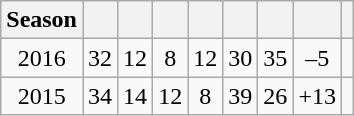<table class="wikitable" style="text-align:center;">
<tr>
<th>Season</th>
<th></th>
<th></th>
<th></th>
<th></th>
<th></th>
<th></th>
<th></th>
<th></th>
</tr>
<tr>
<td>2016</td>
<td>32</td>
<td>12</td>
<td>8</td>
<td>12</td>
<td>30</td>
<td>35</td>
<td>–5</td>
<td></td>
</tr>
<tr>
<td>2015</td>
<td>34</td>
<td>14</td>
<td>12</td>
<td>8</td>
<td>39</td>
<td>26</td>
<td>+13</td>
<td></td>
</tr>
</table>
